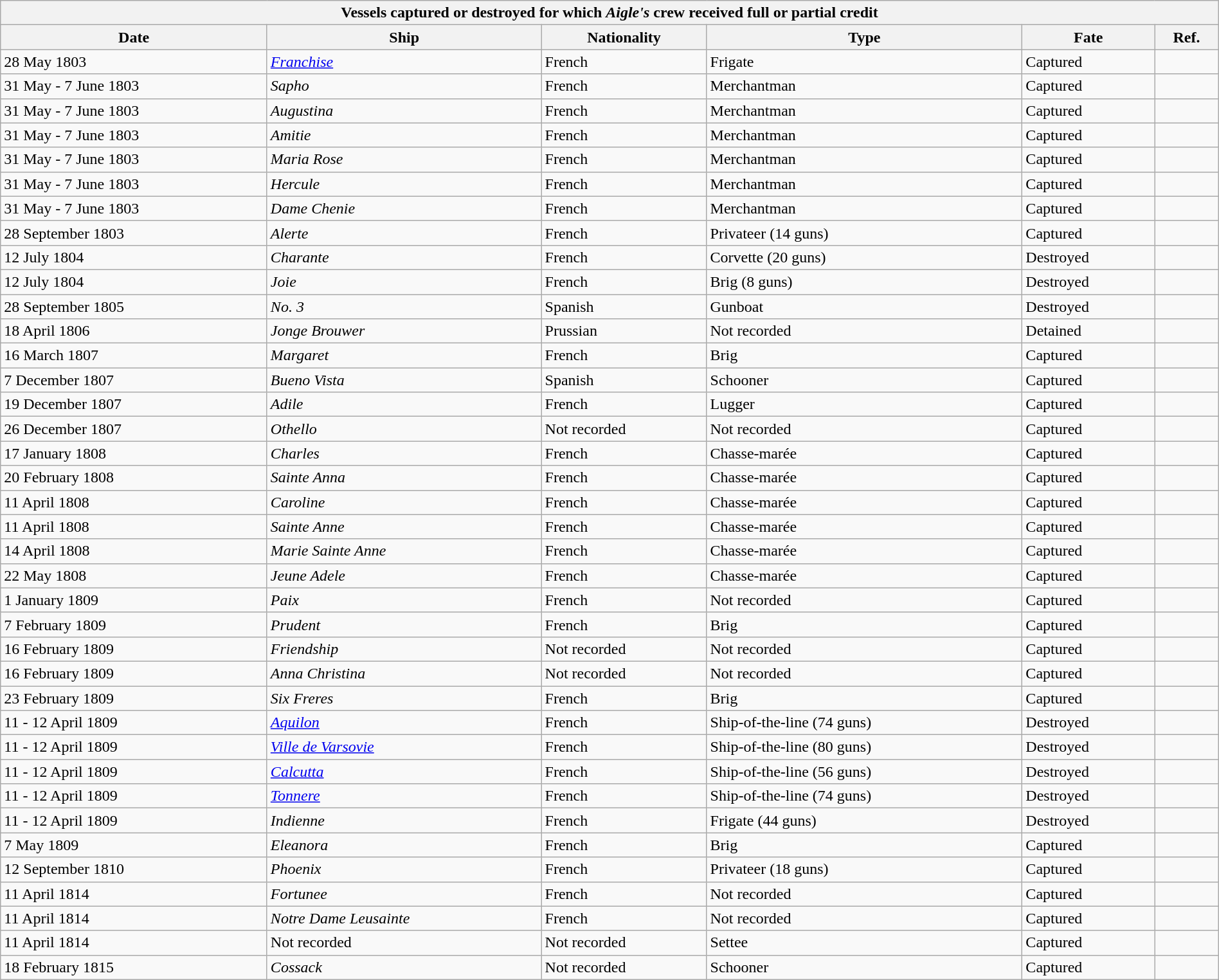<table class="wikitable" style="width:100%; align-center">
<tr>
<th colspan="6">Vessels captured or destroyed for which <em>Aigle's</em> crew received full or partial credit</th>
</tr>
<tr>
<th>Date</th>
<th>Ship</th>
<th>Nationality</th>
<th>Type</th>
<th>Fate</th>
<th>Ref.</th>
</tr>
<tr>
<td>28 May 1803</td>
<td><a href='#'><em>Franchise</em></a></td>
<td> French</td>
<td>Frigate</td>
<td>Captured</td>
<td></td>
</tr>
<tr>
<td>31 May - 7 June 1803</td>
<td><em>Sapho</em></td>
<td> French</td>
<td>Merchantman</td>
<td>Captured</td>
<td></td>
</tr>
<tr>
<td>31 May - 7 June 1803</td>
<td><em>Augustina</em></td>
<td> French</td>
<td>Merchantman</td>
<td>Captured</td>
<td></td>
</tr>
<tr>
<td>31 May - 7 June 1803</td>
<td><em>Amitie</em></td>
<td> French</td>
<td>Merchantman</td>
<td>Captured</td>
<td></td>
</tr>
<tr>
<td>31 May - 7 June 1803</td>
<td><em>Maria Rose</em></td>
<td> French</td>
<td>Merchantman</td>
<td>Captured</td>
<td></td>
</tr>
<tr>
<td>31 May - 7 June 1803</td>
<td><em>Hercule</em></td>
<td> French</td>
<td>Merchantman</td>
<td>Captured</td>
<td></td>
</tr>
<tr>
<td>31 May - 7 June 1803</td>
<td><em>Dame Chenie</em></td>
<td> French</td>
<td>Merchantman</td>
<td>Captured</td>
<td></td>
</tr>
<tr>
<td>28 September 1803</td>
<td><em>Alerte</em></td>
<td> French</td>
<td>Privateer (14 guns)</td>
<td>Captured</td>
<td></td>
</tr>
<tr>
<td>12 July 1804</td>
<td><em>Charante</em></td>
<td> French</td>
<td>Corvette (20 guns)</td>
<td>Destroyed</td>
<td></td>
</tr>
<tr>
<td>12 July 1804</td>
<td><em>Joie</em></td>
<td> French</td>
<td>Brig (8 guns)</td>
<td>Destroyed</td>
<td></td>
</tr>
<tr>
<td>28 September 1805</td>
<td><em>No. 3</em></td>
<td> Spanish</td>
<td>Gunboat</td>
<td>Destroyed</td>
<td></td>
</tr>
<tr>
<td>18 April 1806</td>
<td><em>Jonge Brouwer</em></td>
<td> Prussian</td>
<td>Not recorded</td>
<td>Detained</td>
<td></td>
</tr>
<tr>
<td>16 March 1807</td>
<td><em>Margaret</em></td>
<td> French</td>
<td>Brig</td>
<td>Captured</td>
<td></td>
</tr>
<tr>
<td>7 December 1807</td>
<td><em>Bueno Vista</em></td>
<td> Spanish</td>
<td>Schooner</td>
<td>Captured</td>
<td></td>
</tr>
<tr>
<td>19 December 1807</td>
<td><em>Adile</em></td>
<td> French</td>
<td>Lugger</td>
<td>Captured</td>
<td></td>
</tr>
<tr>
<td>26 December 1807</td>
<td><em>Othello</em></td>
<td>Not recorded</td>
<td>Not recorded</td>
<td>Captured</td>
<td></td>
</tr>
<tr>
<td>17 January 1808</td>
<td><em>Charles</em></td>
<td> French</td>
<td>Chasse-marée</td>
<td>Captured</td>
<td></td>
</tr>
<tr>
<td>20 February 1808</td>
<td><em>Sainte Anna</em></td>
<td> French</td>
<td>Chasse-marée</td>
<td>Captured</td>
<td></td>
</tr>
<tr>
<td>11 April 1808</td>
<td><em>Caroline</em></td>
<td> French</td>
<td>Chasse-marée</td>
<td>Captured</td>
<td></td>
</tr>
<tr>
<td>11 April 1808</td>
<td><em>Sainte Anne</em></td>
<td> French</td>
<td>Chasse-marée</td>
<td>Captured</td>
<td></td>
</tr>
<tr>
<td>14 April 1808</td>
<td><em>Marie Sainte Anne</em></td>
<td> French</td>
<td>Chasse-marée</td>
<td>Captured</td>
<td></td>
</tr>
<tr>
<td>22 May 1808</td>
<td><em>Jeune Adele</em></td>
<td> French</td>
<td>Chasse-marée</td>
<td>Captured</td>
<td></td>
</tr>
<tr>
<td>1 January 1809</td>
<td><em>Paix</em></td>
<td> French</td>
<td>Not recorded</td>
<td>Captured</td>
<td></td>
</tr>
<tr>
<td>7 February 1809</td>
<td><em>Prudent</em></td>
<td> French</td>
<td>Brig</td>
<td>Captured</td>
<td></td>
</tr>
<tr>
<td>16 February 1809</td>
<td><em>Friendship</em></td>
<td>Not recorded</td>
<td>Not recorded</td>
<td>Captured</td>
<td></td>
</tr>
<tr>
<td>16 February 1809</td>
<td><em>Anna Christina</em></td>
<td>Not recorded</td>
<td>Not recorded</td>
<td>Captured</td>
<td></td>
</tr>
<tr>
<td>23 February 1809</td>
<td><em>Six Freres</em></td>
<td> French</td>
<td>Brig</td>
<td>Captured</td>
<td></td>
</tr>
<tr>
<td>11 - 12 April 1809</td>
<td><a href='#'><em>Aquilon</em></a></td>
<td> French</td>
<td>Ship-of-the-line (74 guns)</td>
<td>Destroyed</td>
<td></td>
</tr>
<tr>
<td>11 - 12 April 1809</td>
<td><a href='#'><em>Ville de Varsovie</em></a></td>
<td> French</td>
<td>Ship-of-the-line (80 guns)</td>
<td>Destroyed</td>
<td></td>
</tr>
<tr>
<td>11 - 12 April 1809</td>
<td><a href='#'><em>Calcutta</em></a></td>
<td> French</td>
<td>Ship-of-the-line (56 guns)</td>
<td>Destroyed</td>
<td></td>
</tr>
<tr>
<td>11 - 12 April 1809</td>
<td><a href='#'><em>Tonnere</em></a></td>
<td> French</td>
<td>Ship-of-the-line (74 guns)</td>
<td>Destroyed</td>
<td></td>
</tr>
<tr>
<td>11 - 12 April 1809</td>
<td><em>Indienne</em></td>
<td> French</td>
<td>Frigate (44 guns)</td>
<td>Destroyed</td>
<td></td>
</tr>
<tr>
<td>7 May 1809</td>
<td><em>Eleanora</em></td>
<td> French</td>
<td>Brig</td>
<td>Captured</td>
<td></td>
</tr>
<tr>
<td>12 September 1810</td>
<td><em>Phoenix</em></td>
<td> French</td>
<td>Privateer (18 guns)</td>
<td>Captured</td>
<td></td>
</tr>
<tr>
<td>11 April 1814</td>
<td><em>Fortunee</em></td>
<td> French</td>
<td>Not recorded</td>
<td>Captured</td>
<td></td>
</tr>
<tr>
<td>11 April 1814</td>
<td><em>Notre Dame Leusainte</em></td>
<td> French</td>
<td>Not recorded</td>
<td>Captured</td>
<td></td>
</tr>
<tr>
<td>11 April 1814</td>
<td>Not recorded</td>
<td>Not recorded</td>
<td>Settee</td>
<td>Captured</td>
<td></td>
</tr>
<tr>
<td>18 February 1815</td>
<td><em>Cossack</em></td>
<td>Not recorded</td>
<td>Schooner</td>
<td>Captured</td>
<td></td>
</tr>
</table>
